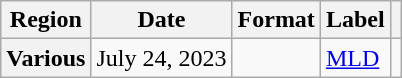<table class="wikitable plainrowheaders">
<tr>
<th scope="col">Region</th>
<th>Date</th>
<th>Format</th>
<th>Label</th>
<th></th>
</tr>
<tr>
<th scope="row">Various</th>
<td>July 24, 2023</td>
<td></td>
<td><a href='#'>MLD</a></td>
<td style="text-align:center"></td>
</tr>
</table>
